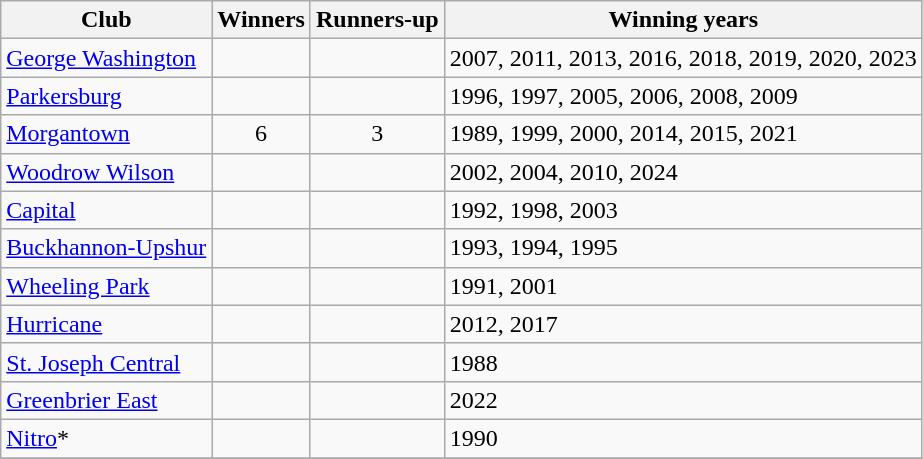<table class="wikitable">
<tr>
<th>Club</th>
<th>Winners</th>
<th>Runners-up</th>
<th>Winning years</th>
</tr>
<tr>
<td><a href='#'>George Washington</a></td>
<td></td>
<td></td>
<td>2007, 2011, 2013, 2016, 2018, 2019, 2020, 2023</td>
</tr>
<tr>
<td><a href='#'>Parkersburg</a></td>
<td></td>
<td></td>
<td>1996, 1997, 2005, 2006, 2008, 2009</td>
</tr>
<tr>
<td><a href='#'>Morgantown</a></td>
<td align=center>6</td>
<td align=center>3</td>
<td>1989, 1999, 2000, 2014, 2015, 2021</td>
</tr>
<tr>
<td><a href='#'>Woodrow Wilson</a></td>
<td></td>
<td></td>
<td>2002, 2004, 2010, 2024</td>
</tr>
<tr>
<td><a href='#'>Capital</a></td>
<td></td>
<td></td>
<td>1992, 1998, 2003</td>
</tr>
<tr>
<td><a href='#'>Buckhannon-Upshur</a></td>
<td></td>
<td></td>
<td>1993, 1994, 1995</td>
</tr>
<tr>
<td><a href='#'>Wheeling Park</a></td>
<td></td>
<td></td>
<td>1991, 2001</td>
</tr>
<tr>
<td><a href='#'>Hurricane</a></td>
<td></td>
<td></td>
<td>2012, 2017</td>
</tr>
<tr>
<td><a href='#'>St. Joseph Central</a></td>
<td></td>
<td></td>
<td>1988</td>
</tr>
<tr>
<td><a href='#'>Greenbrier East</a></td>
<td></td>
<td></td>
<td>2022</td>
</tr>
<tr>
<td><a href='#'>Nitro</a>*</td>
<td></td>
<td></td>
<td>1990</td>
</tr>
<tr>
</tr>
</table>
